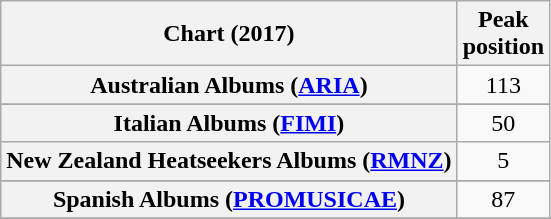<table class="wikitable sortable plainrowheaders" style="text-align:center">
<tr>
<th scope="col">Chart (2017)</th>
<th scope="col">Peak<br> position</th>
</tr>
<tr>
<th scope="row">Australian Albums (<a href='#'>ARIA</a>)</th>
<td>113</td>
</tr>
<tr>
</tr>
<tr>
</tr>
<tr>
</tr>
<tr>
</tr>
<tr>
</tr>
<tr>
</tr>
<tr>
</tr>
<tr>
<th scope="row">Italian Albums (<a href='#'>FIMI</a>)</th>
<td>50</td>
</tr>
<tr>
<th scope="row">New Zealand Heatseekers Albums (<a href='#'>RMNZ</a>)</th>
<td>5</td>
</tr>
<tr>
</tr>
<tr>
</tr>
<tr>
<th scope="row">Spanish Albums (<a href='#'>PROMUSICAE</a>)</th>
<td>87</td>
</tr>
<tr>
</tr>
<tr>
</tr>
<tr>
</tr>
<tr>
</tr>
<tr>
</tr>
</table>
